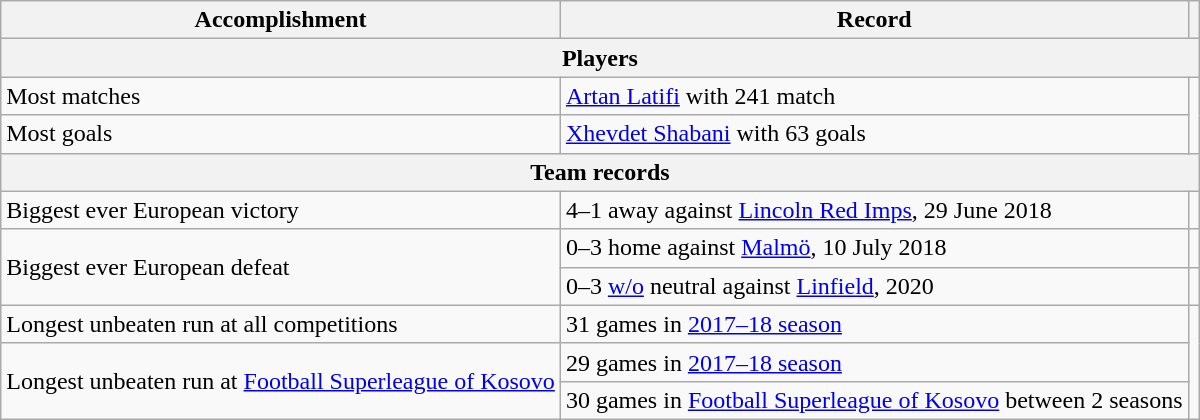<table class="wikitable">
<tr>
<th>Accomplishment</th>
<th>Record</th>
<th></th>
</tr>
<tr>
<th colspan="3">Players</th>
</tr>
<tr>
<td>Most matches</td>
<td> <a href='#'>Artan Latifi</a> with 241 match</td>
<td rowspan="2" style="text-align:center"></td>
</tr>
<tr>
<td>Most goals</td>
<td> <a href='#'>Xhevdet Shabani</a> with 63 goals</td>
</tr>
<tr>
<th colspan="3">Team records</th>
</tr>
<tr>
<td>Biggest ever European victory</td>
<td>4–1 away against  <a href='#'>Lincoln Red Imps</a>, 29 June 2018</td>
<td style="text-align:center"></td>
</tr>
<tr>
<td rowspan="2">Biggest ever European defeat</td>
<td>0–3 home against  <a href='#'>Malmö</a>, 10 July 2018</td>
<td style="text-align:center"></td>
</tr>
<tr>
<td>0–3 <a href='#'>w/o</a> neutral against  <a href='#'>Linfield</a>, 2020</td>
<td style="text-align:center"></td>
</tr>
<tr>
<td>Longest unbeaten run at all competitions</td>
<td>31 games in <a href='#'>2017–18 season</a></td>
<td rowspan="3" style="text-align:center"></td>
</tr>
<tr>
<td rowspan="2">Longest unbeaten run at <a href='#'>Football Superleague of Kosovo</a></td>
<td>29 games in <a href='#'>2017–18 season</a></td>
</tr>
<tr>
<td>30 games in <a href='#'>Football Superleague of Kosovo</a> between 2 seasons</td>
</tr>
</table>
